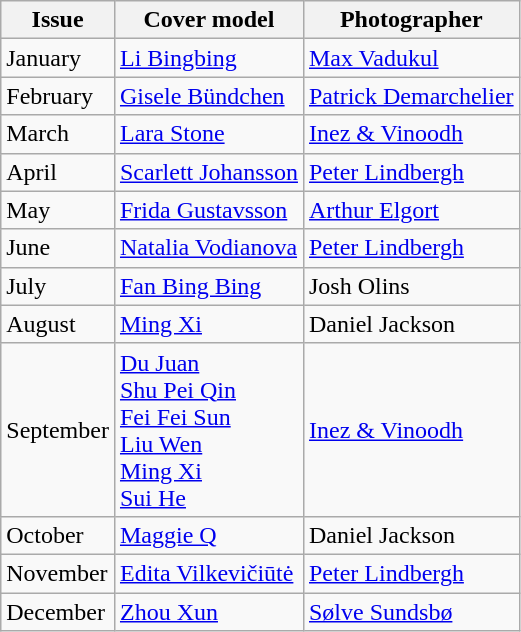<table class="sortable wikitable">
<tr>
<th>Issue</th>
<th>Cover model</th>
<th>Photographer</th>
</tr>
<tr>
<td>January</td>
<td><a href='#'>Li Bingbing</a></td>
<td><a href='#'>Max Vadukul</a></td>
</tr>
<tr>
<td>February</td>
<td><a href='#'>Gisele Bündchen</a></td>
<td><a href='#'>Patrick Demarchelier</a></td>
</tr>
<tr>
<td>March</td>
<td><a href='#'>Lara Stone</a></td>
<td><a href='#'>Inez & Vinoodh</a></td>
</tr>
<tr>
<td>April</td>
<td><a href='#'>Scarlett Johansson</a></td>
<td><a href='#'>Peter Lindbergh</a></td>
</tr>
<tr>
<td>May</td>
<td><a href='#'>Frida Gustavsson</a></td>
<td><a href='#'>Arthur Elgort</a></td>
</tr>
<tr>
<td>June</td>
<td><a href='#'>Natalia Vodianova</a></td>
<td><a href='#'>Peter Lindbergh</a></td>
</tr>
<tr>
<td>July</td>
<td><a href='#'>Fan Bing Bing</a></td>
<td>Josh Olins</td>
</tr>
<tr>
<td>August</td>
<td><a href='#'>Ming Xi</a></td>
<td>Daniel Jackson</td>
</tr>
<tr>
<td>September</td>
<td><a href='#'>Du Juan</a><br><a href='#'>Shu Pei Qin</a><br><a href='#'>Fei Fei Sun</a><br><a href='#'>Liu Wen</a><br><a href='#'>Ming Xi</a><br><a href='#'>Sui He</a></td>
<td><a href='#'>Inez & Vinoodh</a></td>
</tr>
<tr>
<td>October</td>
<td><a href='#'>Maggie Q</a></td>
<td>Daniel Jackson</td>
</tr>
<tr>
<td>November</td>
<td><a href='#'>Edita Vilkevičiūtė</a></td>
<td><a href='#'>Peter Lindbergh</a></td>
</tr>
<tr>
<td>December</td>
<td><a href='#'>Zhou Xun</a></td>
<td><a href='#'>Sølve Sundsbø</a></td>
</tr>
</table>
